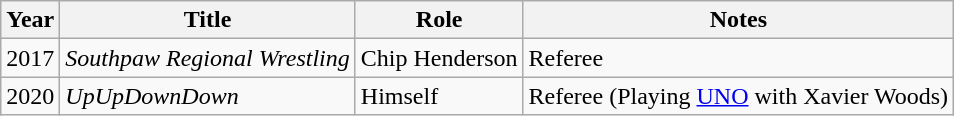<table class="wikitable sortable">
<tr>
<th>Year</th>
<th>Title</th>
<th>Role</th>
<th>Notes</th>
</tr>
<tr>
<td>2017</td>
<td><em>Southpaw Regional Wrestling</em></td>
<td>Chip Henderson</td>
<td>Referee</td>
</tr>
<tr>
<td>2020</td>
<td><em>UpUpDownDown<strong></td>
<td>Himself</td>
<td>Referee (Playing <a href='#'>UNO</a> with Xavier Woods)</td>
</tr>
</table>
